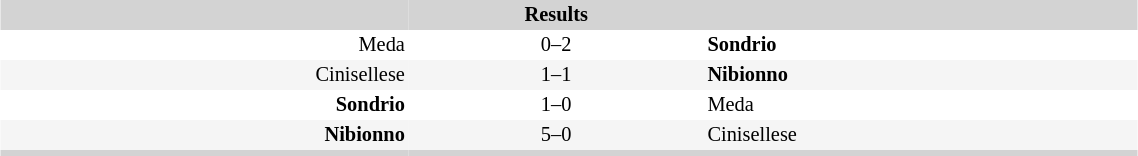<table align=center style="font-size: 85%; border-collapse:collapse" border=0 cellspacing=0 cellpadding=2 width=60%>
<tr bgcolor="D3D3D3">
<th align=right></th>
<th align=center>Results</th>
<th align=left></th>
<th align=center></th>
</tr>
<tr bgcolor=#FFFFFF>
<td align=right>Meda</td>
<td align=center>0–2</td>
<td><strong>Sondrio</strong></td>
<td align=center></td>
</tr>
<tr bgcolor=#F5F5F5>
<td align=right>Cinisellese</td>
<td align=center>1–1</td>
<td><strong>Nibionno</strong></td>
<td align=center></td>
</tr>
<tr bgcolor=#FFFFFF>
<td align=right><strong>Sondrio</strong></td>
<td align=center>1–0</td>
<td>Meda</td>
<td align=center></td>
</tr>
<tr bgcolor=#F5F5F5>
<td align=right><strong>Nibionno</strong></td>
<td align=center>5–0</td>
<td>Cinisellese</td>
<td align=center></td>
</tr>
<tr align=center style="background:#D3D3D3;">
<td></td>
<td></td>
<td></td>
<td></td>
</tr>
</table>
